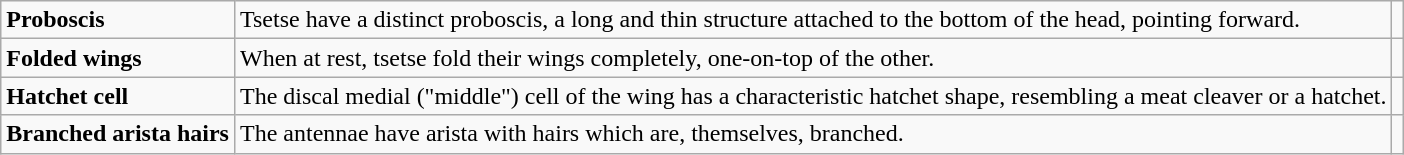<table class="wikitable">
<tr>
<td><strong>Proboscis</strong></td>
<td>Tsetse have a distinct proboscis, a long and thin structure attached to the bottom of the head, pointing forward.</td>
<td></td>
</tr>
<tr>
<td><strong>Folded wings</strong></td>
<td>When at rest, tsetse fold their wings completely, one-on-top of the other.</td>
<td></td>
</tr>
<tr>
<td><strong>Hatchet cell</strong></td>
<td>The discal medial ("middle") cell of the wing has a characteristic hatchet shape, resembling a meat cleaver or a hatchet.</td>
<td></td>
</tr>
<tr>
<td><strong>Branched arista hairs</strong></td>
<td>The antennae have arista with hairs which are, themselves, branched.</td>
<td></td>
</tr>
</table>
